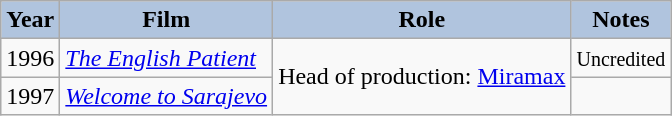<table class="wikitable" style="font-size:100%;">
<tr>
<th style="background:#B0C4DE;">Year</th>
<th style="background:#B0C4DE;">Film</th>
<th style="background:#B0C4DE;">Role</th>
<th style="background:#B0C4DE;">Notes</th>
</tr>
<tr>
<td>1996</td>
<td><em><a href='#'>The English Patient</a></em></td>
<td rowspan=2>Head of production: <a href='#'>Miramax</a></td>
<td><small>Uncredited</small></td>
</tr>
<tr>
<td>1997</td>
<td><em><a href='#'>Welcome to Sarajevo</a></em></td>
<td></td>
</tr>
</table>
